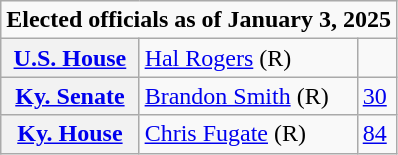<table class=wikitable>
<tr>
<td colspan="3"><strong>Elected officials as of January 3, 2025</strong></td>
</tr>
<tr>
<th scope=row><a href='#'>U.S. House</a></th>
<td><a href='#'>Hal Rogers</a> (R)</td>
<td></td>
</tr>
<tr>
<th scope=row><a href='#'>Ky. Senate</a></th>
<td><a href='#'>Brandon Smith</a> (R)</td>
<td><a href='#'>30</a></td>
</tr>
<tr>
<th scope=row><a href='#'>Ky. House</a></th>
<td><a href='#'>Chris Fugate</a> (R)</td>
<td><a href='#'>84</a></td>
</tr>
</table>
